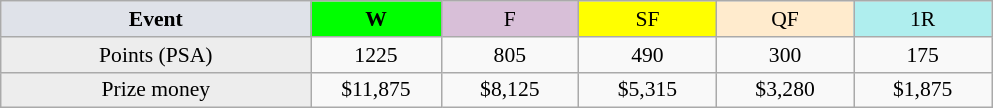<table class=wikitable style=font-size:90%;text-align:center>
<tr>
<td width=200 colspan=1 bgcolor=#dfe2e9><strong>Event</strong></td>
<td width=80 bgcolor=lime><strong>W</strong></td>
<td width=85 bgcolor=#D8BFD8>F</td>
<td width=85 bgcolor=#FFFF00>SF</td>
<td width=85 bgcolor=#ffebcd>QF</td>
<td width=85 bgcolor=#afeeee>1R</td>
</tr>
<tr>
<td bgcolor=#EDEDED>Points (PSA)</td>
<td>1225</td>
<td>805</td>
<td>490</td>
<td>300</td>
<td>175</td>
</tr>
<tr>
<td bgcolor=#EDEDED>Prize money</td>
<td>$11,875</td>
<td>$8,125</td>
<td>$5,315</td>
<td>$3,280</td>
<td>$1,875</td>
</tr>
</table>
